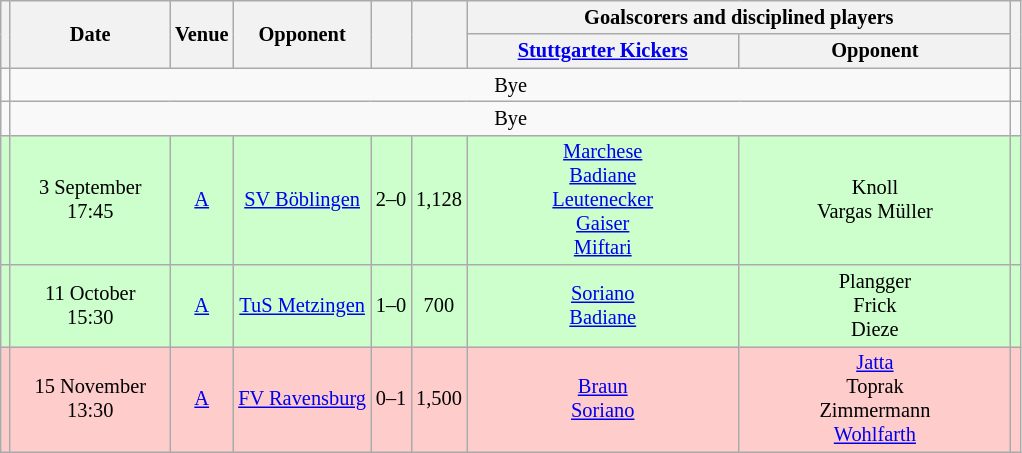<table class="wikitable" Style="text-align: center;font-size:85%">
<tr>
<th rowspan="2"></th>
<th rowspan="2" style="width:100px">Date<br></th>
<th rowspan="2">Venue</th>
<th rowspan="2">Opponent</th>
<th rowspan="2"><br></th>
<th rowspan="2"></th>
<th colspan="2">Goalscorers and disciplined players</th>
<th rowspan="2"></th>
</tr>
<tr>
<th style="width:175px"><a href='#'>Stuttgarter Kickers</a></th>
<th style="width:175px">Opponent</th>
</tr>
<tr>
<td></td>
<td colspan="7">Bye</td>
<td></td>
</tr>
<tr>
<td></td>
<td colspan="7">Bye</td>
<td></td>
</tr>
<tr style="background:#cfc">
<td></td>
<td>3 September<br>17:45</td>
<td><a href='#'>A</a></td>
<td><a href='#'>SV Böblingen</a></td>
<td>2–0</td>
<td>1,128</td>
<td><a href='#'>Marchese</a> <br><a href='#'>Badiane</a> <br><a href='#'>Leutenecker</a> <br><a href='#'>Gaiser</a> <br><a href='#'>Miftari</a> </td>
<td>Knoll <br>Vargas Müller </td>
<td></td>
</tr>
<tr style="background:#cfc">
<td></td>
<td>11 October<br>15:30</td>
<td><a href='#'>A</a></td>
<td><a href='#'>TuS Metzingen</a></td>
<td>1–0</td>
<td>700</td>
<td><a href='#'>Soriano</a> <br><a href='#'>Badiane</a> </td>
<td>Plangger <br>Frick <br>Dieze </td>
<td></td>
</tr>
<tr style="background:#fcc">
<td></td>
<td>15 November<br>13:30</td>
<td><a href='#'>A</a></td>
<td><a href='#'>FV Ravensburg</a></td>
<td>0–1</td>
<td>1,500</td>
<td><a href='#'>Braun</a> <br><a href='#'>Soriano</a> </td>
<td><a href='#'>Jatta</a> <br>Toprak <br>Zimmermann<br><a href='#'>Wohlfarth</a> </td>
<td></td>
</tr>
</table>
